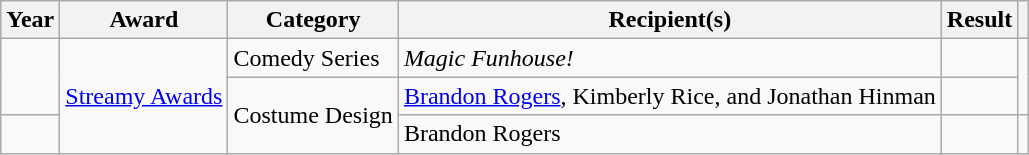<table class="wikitable sortable">
<tr>
<th>Year</th>
<th>Award</th>
<th>Category</th>
<th>Recipient(s)</th>
<th>Result</th>
<th scope="col" class="unsortable"></th>
</tr>
<tr>
<td rowspan=2></td>
<td rowspan=3><a href='#'>Streamy Awards</a></td>
<td>Comedy Series</td>
<td><em>Magic Funhouse!</em></td>
<td></td>
<td rowspan=2></td>
</tr>
<tr>
<td rowspan=2>Costume Design</td>
<td><a href='#'>Brandon Rogers</a>, Kimberly Rice, and Jonathan Hinman</td>
<td></td>
</tr>
<tr>
<td></td>
<td>Brandon Rogers</td>
<td></td>
<td></td>
</tr>
</table>
